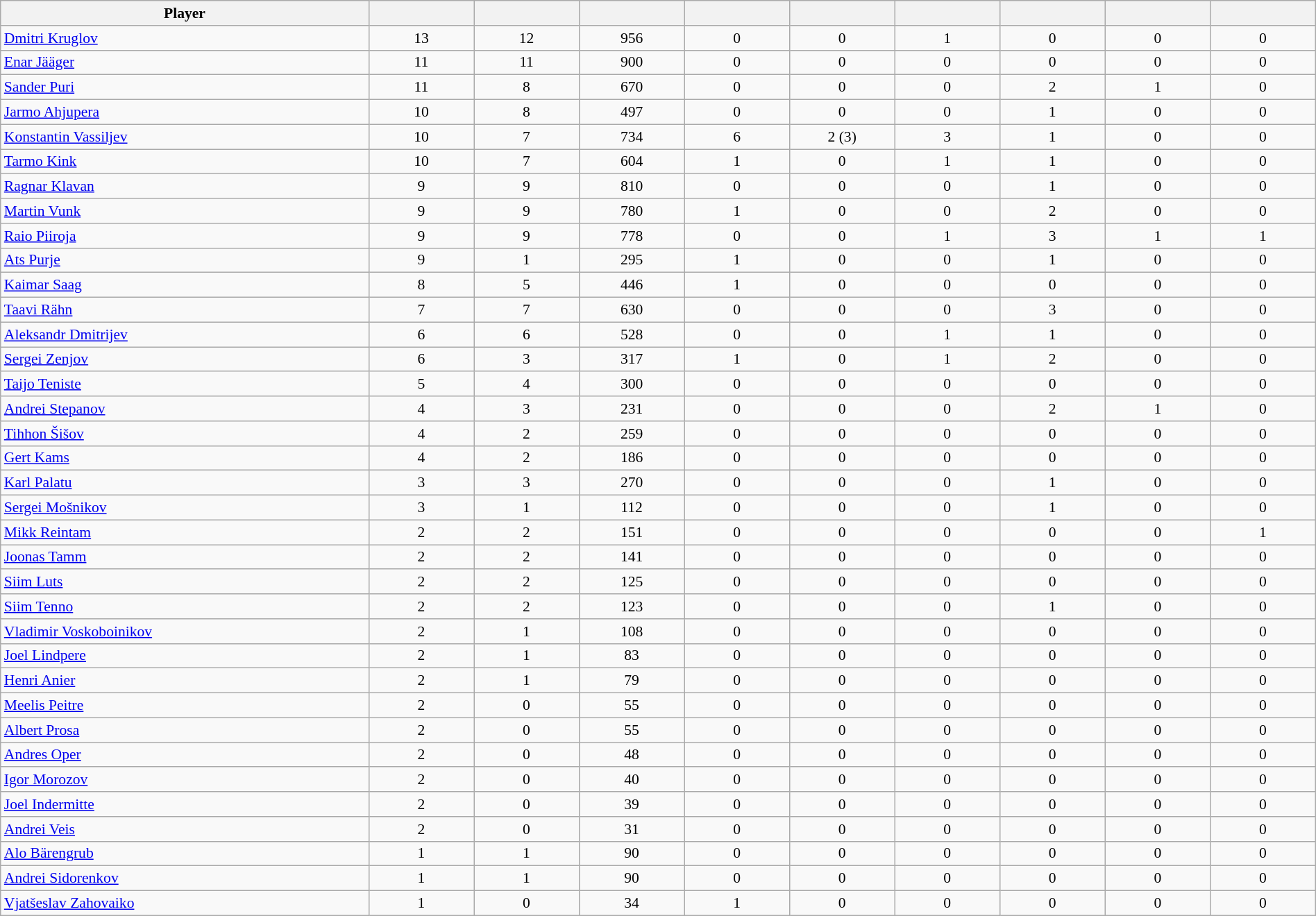<table class="wikitable sortable" style="text-align: center; font-size: 90%; width: 100%;">
<tr>
<th width="28%">Player</th>
<th width="8%"></th>
<th width="8%"></th>
<th width="8%"></th>
<th width="8%"></th>
<th width="8%"></th>
<th width="8%"></th>
<th width="8%"></th>
<th width="8%"></th>
<th width="8%"></th>
</tr>
<tr>
<td align="left"><a href='#'>Dmitri Kruglov</a></td>
<td>13</td>
<td>12</td>
<td>956</td>
<td>0</td>
<td>0</td>
<td>1</td>
<td>0</td>
<td>0</td>
<td>0</td>
</tr>
<tr>
<td align="left"><a href='#'>Enar Jääger</a></td>
<td>11</td>
<td>11</td>
<td>900</td>
<td>0</td>
<td>0</td>
<td>0</td>
<td>0</td>
<td>0</td>
<td>0</td>
</tr>
<tr>
<td align="left"><a href='#'>Sander Puri</a></td>
<td>11</td>
<td>8</td>
<td>670</td>
<td>0</td>
<td>0</td>
<td>0</td>
<td>2</td>
<td>1</td>
<td>0</td>
</tr>
<tr>
<td align="left"><a href='#'>Jarmo Ahjupera</a></td>
<td>10</td>
<td>8</td>
<td>497</td>
<td>0</td>
<td>0</td>
<td>0</td>
<td>1</td>
<td>0</td>
<td>0</td>
</tr>
<tr>
<td align="left"><a href='#'>Konstantin Vassiljev</a></td>
<td>10</td>
<td>7</td>
<td>734</td>
<td>6</td>
<td>2 (3)</td>
<td>3</td>
<td>1</td>
<td>0</td>
<td>0</td>
</tr>
<tr>
<td align="left"><a href='#'>Tarmo Kink</a></td>
<td>10</td>
<td>7</td>
<td>604</td>
<td>1</td>
<td>0</td>
<td>1</td>
<td>1</td>
<td>0</td>
<td>0</td>
</tr>
<tr>
<td align="left"><a href='#'>Ragnar Klavan</a></td>
<td>9</td>
<td>9</td>
<td>810</td>
<td>0</td>
<td>0</td>
<td>0</td>
<td>1</td>
<td>0</td>
<td>0</td>
</tr>
<tr>
<td align="left"><a href='#'>Martin Vunk</a></td>
<td>9</td>
<td>9</td>
<td>780</td>
<td>1</td>
<td>0</td>
<td>0</td>
<td>2</td>
<td>0</td>
<td>0</td>
</tr>
<tr>
<td align="left"><a href='#'>Raio Piiroja</a></td>
<td>9</td>
<td>9</td>
<td>778</td>
<td>0</td>
<td>0</td>
<td>1</td>
<td>3</td>
<td>1</td>
<td>1</td>
</tr>
<tr>
<td align="left"><a href='#'>Ats Purje</a></td>
<td>9</td>
<td>1</td>
<td>295</td>
<td>1</td>
<td>0</td>
<td>0</td>
<td>1</td>
<td>0</td>
<td>0</td>
</tr>
<tr>
<td align="left"><a href='#'>Kaimar Saag</a></td>
<td>8</td>
<td>5</td>
<td>446</td>
<td>1</td>
<td>0</td>
<td>0</td>
<td>0</td>
<td>0</td>
<td>0</td>
</tr>
<tr>
<td align="left"><a href='#'>Taavi Rähn</a></td>
<td>7</td>
<td>7</td>
<td>630</td>
<td>0</td>
<td>0</td>
<td>0</td>
<td>3</td>
<td>0</td>
<td>0</td>
</tr>
<tr>
<td align="left"><a href='#'>Aleksandr Dmitrijev</a></td>
<td>6</td>
<td>6</td>
<td>528</td>
<td>0</td>
<td>0</td>
<td>1</td>
<td>1</td>
<td>0</td>
<td>0</td>
</tr>
<tr>
<td align="left"><a href='#'>Sergei Zenjov</a></td>
<td>6</td>
<td>3</td>
<td>317</td>
<td>1</td>
<td>0</td>
<td>1</td>
<td>2</td>
<td>0</td>
<td>0</td>
</tr>
<tr>
<td align="left"><a href='#'>Taijo Teniste</a></td>
<td>5</td>
<td>4</td>
<td>300</td>
<td>0</td>
<td>0</td>
<td>0</td>
<td>0</td>
<td>0</td>
<td>0</td>
</tr>
<tr>
<td align="left"><a href='#'>Andrei Stepanov</a></td>
<td>4</td>
<td>3</td>
<td>231</td>
<td>0</td>
<td>0</td>
<td>0</td>
<td>2</td>
<td>1</td>
<td>0</td>
</tr>
<tr>
<td align="left"><a href='#'>Tihhon Šišov</a></td>
<td>4</td>
<td>2</td>
<td>259</td>
<td>0</td>
<td>0</td>
<td>0</td>
<td>0</td>
<td>0</td>
<td>0</td>
</tr>
<tr>
<td align="left"><a href='#'>Gert Kams</a></td>
<td>4</td>
<td>2</td>
<td>186</td>
<td>0</td>
<td>0</td>
<td>0</td>
<td>0</td>
<td>0</td>
<td>0</td>
</tr>
<tr>
<td align="left"><a href='#'>Karl Palatu</a></td>
<td>3</td>
<td>3</td>
<td>270</td>
<td>0</td>
<td>0</td>
<td>0</td>
<td>1</td>
<td>0</td>
<td>0</td>
</tr>
<tr>
<td align="left"><a href='#'>Sergei Mošnikov</a></td>
<td>3</td>
<td>1</td>
<td>112</td>
<td>0</td>
<td>0</td>
<td>0</td>
<td>1</td>
<td>0</td>
<td>0</td>
</tr>
<tr>
<td align="left"><a href='#'>Mikk Reintam</a></td>
<td>2</td>
<td>2</td>
<td>151</td>
<td>0</td>
<td>0</td>
<td>0</td>
<td>0</td>
<td>0</td>
<td>1</td>
</tr>
<tr>
<td align="left"><a href='#'>Joonas Tamm</a></td>
<td>2</td>
<td>2</td>
<td>141</td>
<td>0</td>
<td>0</td>
<td>0</td>
<td>0</td>
<td>0</td>
<td>0</td>
</tr>
<tr>
<td align="left"><a href='#'>Siim Luts</a></td>
<td>2</td>
<td>2</td>
<td>125</td>
<td>0</td>
<td>0</td>
<td>0</td>
<td>0</td>
<td>0</td>
<td>0</td>
</tr>
<tr>
<td align="left"><a href='#'>Siim Tenno</a></td>
<td>2</td>
<td>2</td>
<td>123</td>
<td>0</td>
<td>0</td>
<td>0</td>
<td>1</td>
<td>0</td>
<td>0</td>
</tr>
<tr>
<td align="left"><a href='#'>Vladimir Voskoboinikov</a></td>
<td>2</td>
<td>1</td>
<td>108</td>
<td>0</td>
<td>0</td>
<td>0</td>
<td>0</td>
<td>0</td>
<td>0</td>
</tr>
<tr>
<td align="left"><a href='#'>Joel Lindpere</a></td>
<td>2</td>
<td>1</td>
<td>83</td>
<td>0</td>
<td>0</td>
<td>0</td>
<td>0</td>
<td>0</td>
<td>0</td>
</tr>
<tr>
<td align="left"><a href='#'>Henri Anier</a></td>
<td>2</td>
<td>1</td>
<td>79</td>
<td>0</td>
<td>0</td>
<td>0</td>
<td>0</td>
<td>0</td>
<td>0</td>
</tr>
<tr>
<td align="left"><a href='#'>Meelis Peitre</a></td>
<td>2</td>
<td>0</td>
<td>55</td>
<td>0</td>
<td>0</td>
<td>0</td>
<td>0</td>
<td>0</td>
<td>0</td>
</tr>
<tr>
<td align="left"><a href='#'>Albert Prosa</a></td>
<td>2</td>
<td>0</td>
<td>55</td>
<td>0</td>
<td>0</td>
<td>0</td>
<td>0</td>
<td>0</td>
<td>0</td>
</tr>
<tr>
<td align="left"><a href='#'>Andres Oper</a></td>
<td>2</td>
<td>0</td>
<td>48</td>
<td>0</td>
<td>0</td>
<td>0</td>
<td>0</td>
<td>0</td>
<td>0</td>
</tr>
<tr>
<td align="left"><a href='#'>Igor Morozov</a></td>
<td>2</td>
<td>0</td>
<td>40</td>
<td>0</td>
<td>0</td>
<td>0</td>
<td>0</td>
<td>0</td>
<td>0</td>
</tr>
<tr>
<td align="left"><a href='#'>Joel Indermitte</a></td>
<td>2</td>
<td>0</td>
<td>39</td>
<td>0</td>
<td>0</td>
<td>0</td>
<td>0</td>
<td>0</td>
<td>0</td>
</tr>
<tr>
<td align="left"><a href='#'>Andrei Veis</a></td>
<td>2</td>
<td>0</td>
<td>31</td>
<td>0</td>
<td>0</td>
<td>0</td>
<td>0</td>
<td>0</td>
<td>0</td>
</tr>
<tr>
<td align="left"><a href='#'>Alo Bärengrub</a></td>
<td>1</td>
<td>1</td>
<td>90</td>
<td>0</td>
<td>0</td>
<td>0</td>
<td>0</td>
<td>0</td>
<td>0</td>
</tr>
<tr>
<td align="left"><a href='#'>Andrei Sidorenkov</a></td>
<td>1</td>
<td>1</td>
<td>90</td>
<td>0</td>
<td>0</td>
<td>0</td>
<td>0</td>
<td>0</td>
<td>0</td>
</tr>
<tr>
<td align="left"><a href='#'>Vjatšeslav Zahovaiko</a></td>
<td>1</td>
<td>0</td>
<td>34</td>
<td>1</td>
<td>0</td>
<td>0</td>
<td>0</td>
<td>0</td>
<td>0</td>
</tr>
</table>
